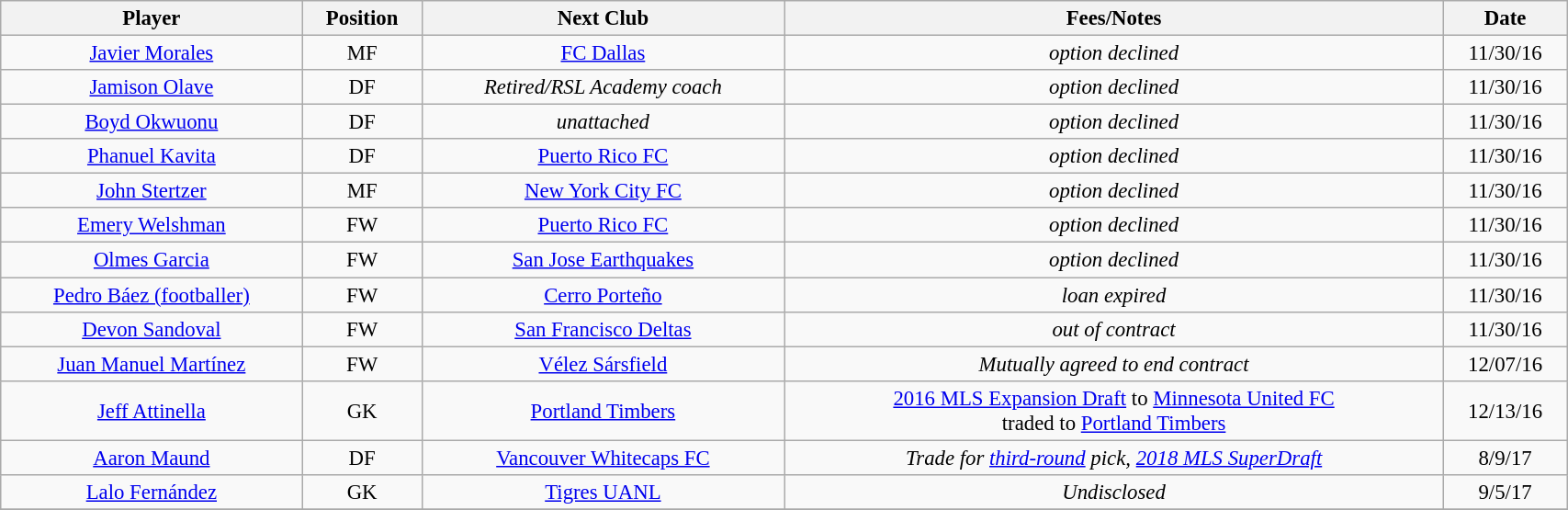<table class="wikitable sortable" style="width:90%; text-align:center; font-size:95%;">
<tr>
<th><strong>Player </strong></th>
<th><strong>Position </strong></th>
<th><strong>Next Club</strong></th>
<th><strong>Fees/Notes </strong></th>
<th><strong>Date</strong></th>
</tr>
<tr>
<td> <a href='#'>Javier Morales</a></td>
<td>MF</td>
<td> <a href='#'>FC Dallas</a></td>
<td><em>option declined</em></td>
<td>11/30/16</td>
</tr>
<tr>
<td> <a href='#'>Jamison Olave</a></td>
<td>DF</td>
<td><em>Retired/RSL Academy coach</em></td>
<td><em>option declined</em></td>
<td>11/30/16</td>
</tr>
<tr>
<td> <a href='#'>Boyd Okwuonu</a></td>
<td>DF</td>
<td><em>unattached</em></td>
<td><em>option declined</em></td>
<td>11/30/16</td>
</tr>
<tr>
<td> <a href='#'>Phanuel Kavita</a></td>
<td>DF</td>
<td> <a href='#'>Puerto Rico FC</a></td>
<td><em>option declined</em></td>
<td>11/30/16</td>
</tr>
<tr>
<td> <a href='#'>John Stertzer</a></td>
<td>MF</td>
<td> <a href='#'>New York City FC</a></td>
<td><em>option declined</em></td>
<td>11/30/16</td>
</tr>
<tr>
<td> <a href='#'>Emery Welshman</a></td>
<td>FW</td>
<td><a href='#'>Puerto Rico FC</a></td>
<td><em>option declined</em></td>
<td>11/30/16</td>
</tr>
<tr>
<td> <a href='#'>Olmes Garcia</a></td>
<td>FW</td>
<td> <a href='#'>San Jose Earthquakes</a></td>
<td><em>option declined</em></td>
<td>11/30/16</td>
</tr>
<tr>
<td> <a href='#'>Pedro Báez (footballer)</a></td>
<td>FW</td>
<td> <a href='#'>Cerro Porteño</a></td>
<td><em>loan expired</em></td>
<td>11/30/16</td>
</tr>
<tr>
<td> <a href='#'>Devon Sandoval</a></td>
<td>FW</td>
<td> <a href='#'>San Francisco Deltas</a></td>
<td><em>out of contract</em></td>
<td>11/30/16</td>
</tr>
<tr>
<td> <a href='#'>Juan Manuel Martínez</a></td>
<td>FW</td>
<td> <a href='#'>Vélez Sársfield</a></td>
<td><em>Mutually agreed to end contract</em></td>
<td>12/07/16</td>
</tr>
<tr>
<td> <a href='#'>Jeff Attinella</a></td>
<td>GK</td>
<td> <a href='#'>Portland Timbers</a></td>
<td><a href='#'>2016 MLS Expansion Draft</a> to <a href='#'>Minnesota United FC</a><br>traded to <a href='#'>Portland Timbers</a></td>
<td>12/13/16</td>
</tr>
<tr>
<td> <a href='#'>Aaron Maund</a></td>
<td>DF</td>
<td> <a href='#'>Vancouver Whitecaps FC</a></td>
<td><em>Trade for <a href='#'>third-round</a> pick, <a href='#'>2018 MLS SuperDraft</a></em></td>
<td>8/9/17</td>
</tr>
<tr>
<td> <a href='#'>Lalo Fernández</a></td>
<td>GK</td>
<td> <a href='#'>Tigres UANL</a></td>
<td><em>Undisclosed</em></td>
<td>9/5/17</td>
</tr>
<tr>
</tr>
</table>
